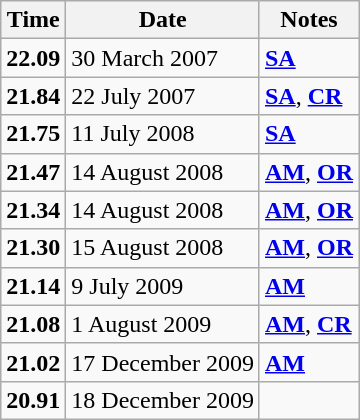<table class="wikitable">
<tr>
<th>Time</th>
<th>Date</th>
<th>Notes</th>
</tr>
<tr>
<td><strong>22.09</strong></td>
<td>30 March 2007</td>
<td><strong><a href='#'>SA</a></strong></td>
</tr>
<tr>
<td><strong>21.84</strong></td>
<td>22 July 2007</td>
<td><strong><a href='#'>SA</a></strong>, <strong><a href='#'>CR</a></strong></td>
</tr>
<tr>
<td><strong>21.75</strong></td>
<td>11 July 2008</td>
<td><strong><a href='#'>SA</a></strong></td>
</tr>
<tr>
<td><strong>21.47</strong></td>
<td>14 August 2008</td>
<td><strong><a href='#'>AM</a></strong>, <strong><a href='#'>OR</a></strong></td>
</tr>
<tr>
<td><strong>21.34</strong></td>
<td>14 August 2008</td>
<td><strong><a href='#'>AM</a></strong>, <strong><a href='#'>OR</a></strong></td>
</tr>
<tr>
<td><strong>21.30</strong></td>
<td>15 August 2008</td>
<td><strong><a href='#'>AM</a></strong>, <strong><a href='#'>OR</a></strong></td>
</tr>
<tr>
<td><strong>21.14</strong></td>
<td>9 July 2009</td>
<td><strong><a href='#'>AM</a></strong></td>
</tr>
<tr>
<td><strong>21.08</strong></td>
<td>1 August 2009</td>
<td><strong><a href='#'>AM</a></strong>, <strong><a href='#'>CR</a></strong></td>
</tr>
<tr>
<td><strong>21.02</strong></td>
<td>17 December 2009</td>
<td><strong><a href='#'>AM</a></strong></td>
</tr>
<tr>
<td><strong>20.91</strong></td>
<td>18 December 2009</td>
<td></td>
</tr>
</table>
